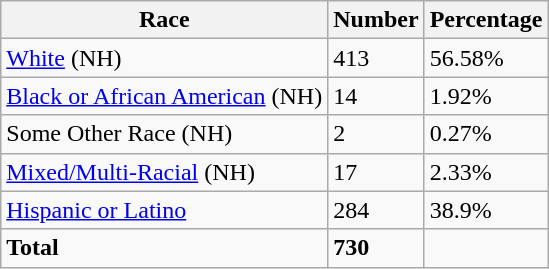<table class="wikitable">
<tr>
<th>Race</th>
<th>Number</th>
<th>Percentage</th>
</tr>
<tr>
<td><a href='#'>White</a> (NH)</td>
<td>413</td>
<td>56.58%</td>
</tr>
<tr>
<td><a href='#'>Black or African American</a> (NH)</td>
<td>14</td>
<td>1.92%</td>
</tr>
<tr>
<td>Some Other Race (NH)</td>
<td>2</td>
<td>0.27%</td>
</tr>
<tr>
<td><a href='#'>Mixed/Multi-Racial</a> (NH)</td>
<td>17</td>
<td>2.33%</td>
</tr>
<tr>
<td><a href='#'>Hispanic or Latino</a></td>
<td>284</td>
<td>38.9%</td>
</tr>
<tr>
<td><strong>Total</strong></td>
<td><strong>730</strong></td>
<td></td>
</tr>
</table>
